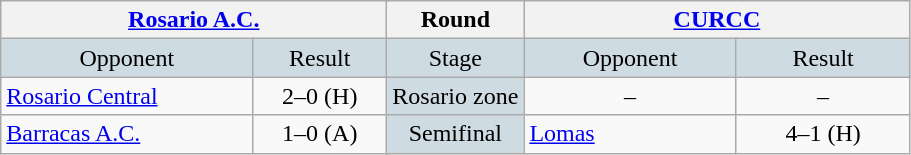<table class="wikitable" style="text-align:center;">
<tr>
<th colspan=3 width= 250px><a href='#'>Rosario A.C.</a></th>
<th>Round</th>
<th colspan=3 width= 250px><a href='#'>CURCC</a></th>
</tr>
<tr bgcolor= #CFDBE2>
<td>Opponent</td>
<td colspan=2>Result</td>
<td>Stage</td>
<td>Opponent</td>
<td colspan=2>Result</td>
</tr>
<tr>
<td align=left> <a href='#'>Rosario Central</a></td>
<td colspan=2>2–0 (H)</td>
<td bgcolor= #CFDBE2>Rosario zone</td>
<td align=center>–</td>
<td colspan=2>–</td>
</tr>
<tr>
<td align=left> <a href='#'>Barracas A.C.</a></td>
<td colspan=2>1–0 (A)</td>
<td bgcolor= #CFDBE2>Semifinal</td>
<td align=left> <a href='#'>Lomas</a></td>
<td colspan=2>4–1 (H)</td>
</tr>
</table>
